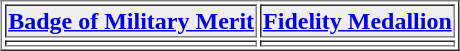<table align="center" border="1"  cellpadding="1">
<tr>
<th style="background:#efefef;"><a href='#'>Badge of Military Merit</a></th>
<th style="background:#efefef;"><a href='#'>Fidelity Medallion</a></th>
</tr>
<tr>
<td></td>
<td></td>
</tr>
</table>
